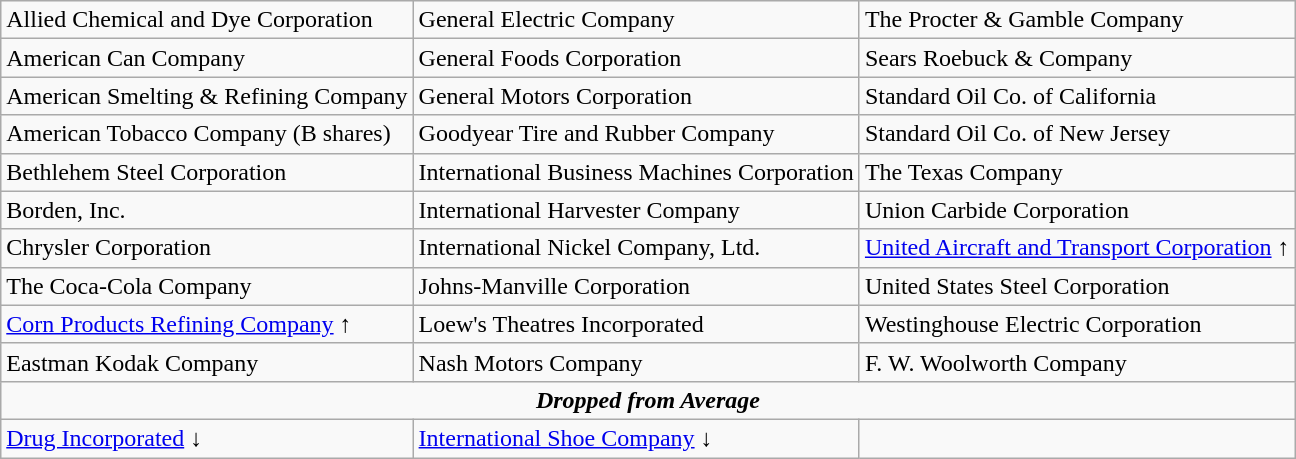<table class="wikitable" border="1">
<tr>
<td>Allied Chemical and Dye Corporation</td>
<td>General Electric Company</td>
<td>The Procter & Gamble Company</td>
</tr>
<tr>
<td>American Can Company</td>
<td>General Foods Corporation</td>
<td>Sears Roebuck & Company</td>
</tr>
<tr>
<td>American Smelting & Refining Company</td>
<td>General Motors Corporation</td>
<td>Standard Oil Co. of California</td>
</tr>
<tr>
<td>American Tobacco Company (B shares)</td>
<td>Goodyear Tire and Rubber Company</td>
<td>Standard Oil Co. of New Jersey</td>
</tr>
<tr>
<td>Bethlehem Steel Corporation</td>
<td>International Business Machines Corporation</td>
<td>The Texas Company</td>
</tr>
<tr>
<td>Borden, Inc.</td>
<td>International Harvester Company</td>
<td>Union Carbide Corporation</td>
</tr>
<tr>
<td>Chrysler Corporation</td>
<td>International Nickel Company, Ltd.</td>
<td><a href='#'>United Aircraft and Transport Corporation</a> ↑</td>
</tr>
<tr>
<td>The Coca-Cola Company</td>
<td>Johns-Manville Corporation</td>
<td>United States Steel Corporation</td>
</tr>
<tr>
<td><a href='#'>Corn Products Refining Company</a> ↑</td>
<td>Loew's Theatres Incorporated</td>
<td>Westinghouse Electric Corporation</td>
</tr>
<tr>
<td>Eastman Kodak Company</td>
<td>Nash Motors Company</td>
<td>F. W. Woolworth Company</td>
</tr>
<tr>
<td colspan="3" align="center"><strong><em>Dropped from Average</em></strong></td>
</tr>
<tr>
<td><a href='#'>Drug Incorporated</a> ↓</td>
<td><a href='#'>International Shoe Company</a> ↓</td>
<td></td>
</tr>
</table>
